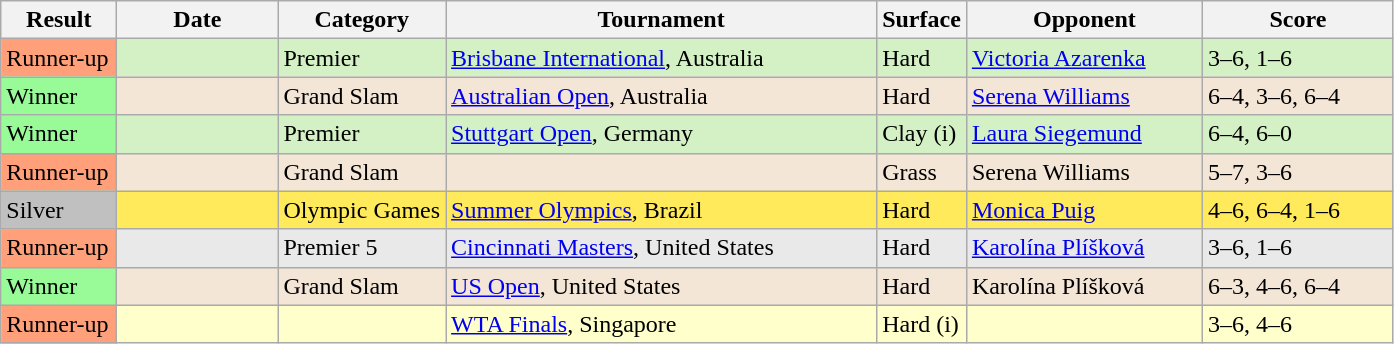<table class="sortable wikitable">
<tr>
<th width=70>Result</th>
<th width=100>Date</th>
<th>Category</th>
<th width=280>Tournament</th>
<th width=50>Surface</th>
<th width=150>Opponent</th>
<th width=120>Score</th>
</tr>
<tr bgcolor=#d4f1c5>
<td bgcolor=FFA07A>Runner-up</td>
<td></td>
<td>Premier</td>
<td><a href='#'>Brisbane International</a>, Australia</td>
<td>Hard</td>
<td> <a href='#'>Victoria Azarenka</a></td>
<td>3–6, 1–6</td>
</tr>
<tr bgcolor=#f3e6d7>
<td bgcolor=98FB98>Winner</td>
<td></td>
<td>Grand Slam</td>
<td><a href='#'>Australian Open</a>, Australia</td>
<td>Hard</td>
<td> <a href='#'>Serena Williams</a></td>
<td>6–4, 3–6, 6–4</td>
</tr>
<tr bgcolor=#d4f1c5>
<td bgcolor=98FB98>Winner</td>
<td></td>
<td>Premier</td>
<td><a href='#'>Stuttgart Open</a>, Germany</td>
<td>Clay (i)</td>
<td> <a href='#'>Laura Siegemund</a></td>
<td>6–4, 6–0</td>
</tr>
<tr bgcolor=#f3e6d7>
<td bgcolor=FFA07A>Runner-up</td>
<td></td>
<td>Grand Slam</td>
<td></td>
<td>Grass</td>
<td> Serena Williams</td>
<td>5–7, 3–6</td>
</tr>
<tr bgcolor=#FFEA5C>
<td bgcolor=silver>Silver</td>
<td></td>
<td>Olympic Games</td>
<td><a href='#'>Summer Olympics</a>, Brazil</td>
<td>Hard</td>
<td> <a href='#'>Monica Puig</a></td>
<td>4–6, 6–4, 1–6</td>
</tr>
<tr bgcolor=E9E9E9>
<td bgcolor=FFA07A>Runner-up</td>
<td></td>
<td>Premier 5</td>
<td><a href='#'>Cincinnati Masters</a>, United States</td>
<td>Hard</td>
<td> <a href='#'>Karolína Plíšková</a></td>
<td>3–6, 1–6</td>
</tr>
<tr bgcolor=#f3e6d7>
<td bgcolor=98FB98>Winner</td>
<td></td>
<td>Grand Slam</td>
<td><a href='#'>US Open</a>, United States</td>
<td>Hard</td>
<td> Karolína Plíšková</td>
<td>6–3, 4–6, 6–4</td>
</tr>
<tr bgcolor=#ffc>
<td bgcolor=FFA07A>Runner-up</td>
<td></td>
<td></td>
<td><a href='#'>WTA Finals</a>, Singapore</td>
<td>Hard (i)</td>
<td></td>
<td>3–6, 4–6</td>
</tr>
</table>
